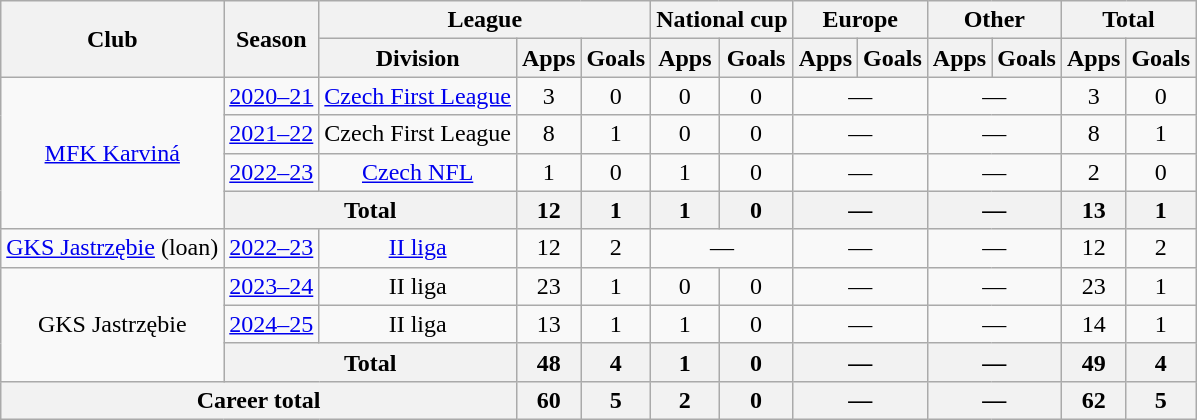<table class="wikitable" style="text-align:center">
<tr>
<th rowspan="2">Club</th>
<th rowspan="2">Season</th>
<th colspan="3">League</th>
<th colspan="2">National cup</th>
<th colspan="2">Europe</th>
<th colspan="2">Other</th>
<th colspan="2">Total</th>
</tr>
<tr>
<th>Division</th>
<th>Apps</th>
<th>Goals</th>
<th>Apps</th>
<th>Goals</th>
<th>Apps</th>
<th>Goals</th>
<th>Apps</th>
<th>Goals</th>
<th>Apps</th>
<th>Goals</th>
</tr>
<tr>
<td rowspan="4"><a href='#'>MFK Karviná</a></td>
<td><a href='#'>2020–21</a></td>
<td><a href='#'>Czech First League</a></td>
<td>3</td>
<td>0</td>
<td>0</td>
<td>0</td>
<td colspan="2">—</td>
<td colspan="2">—</td>
<td>3</td>
<td>0</td>
</tr>
<tr>
<td><a href='#'>2021–22</a></td>
<td>Czech First League</td>
<td>8</td>
<td>1</td>
<td>0</td>
<td>0</td>
<td colspan="2">—</td>
<td colspan="2">—</td>
<td>8</td>
<td>1</td>
</tr>
<tr>
<td><a href='#'>2022–23</a></td>
<td><a href='#'>Czech NFL</a></td>
<td>1</td>
<td>0</td>
<td>1</td>
<td>0</td>
<td colspan="2">—</td>
<td colspan="2">—</td>
<td>2</td>
<td>0</td>
</tr>
<tr>
<th colspan="2">Total</th>
<th>12</th>
<th>1</th>
<th>1</th>
<th>0</th>
<th colspan="2">—</th>
<th colspan="2">—</th>
<th>13</th>
<th>1</th>
</tr>
<tr>
<td><a href='#'>GKS Jastrzębie</a> (loan)</td>
<td><a href='#'>2022–23</a></td>
<td><a href='#'>II liga</a></td>
<td>12</td>
<td>2</td>
<td colspan="2">—</td>
<td colspan="2">—</td>
<td colspan="2">—</td>
<td>12</td>
<td>2</td>
</tr>
<tr>
<td rowspan="3">GKS Jastrzębie</td>
<td><a href='#'>2023–24</a></td>
<td>II liga</td>
<td>23</td>
<td>1</td>
<td>0</td>
<td>0</td>
<td colspan="2">—</td>
<td colspan="2">—</td>
<td>23</td>
<td>1</td>
</tr>
<tr>
<td><a href='#'>2024–25</a></td>
<td>II liga</td>
<td>13</td>
<td>1</td>
<td>1</td>
<td>0</td>
<td colspan="2">—</td>
<td colspan="2">—</td>
<td>14</td>
<td>1</td>
</tr>
<tr>
<th colspan="2">Total</th>
<th>48</th>
<th>4</th>
<th>1</th>
<th>0</th>
<th colspan="2">—</th>
<th colspan="2">—</th>
<th>49</th>
<th>4</th>
</tr>
<tr>
<th colspan="3">Career total</th>
<th>60</th>
<th>5</th>
<th>2</th>
<th>0</th>
<th colspan="2">—</th>
<th colspan="2">—</th>
<th>62</th>
<th>5</th>
</tr>
</table>
